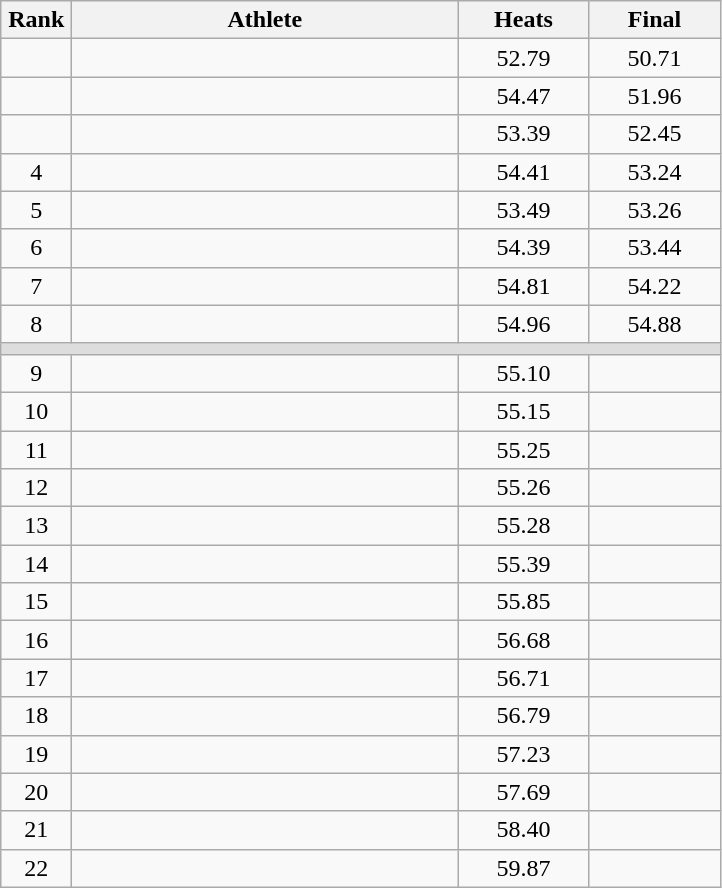<table class=wikitable style="text-align:center">
<tr>
<th width=40>Rank</th>
<th width=250>Athlete</th>
<th width=80>Heats</th>
<th width=80>Final</th>
</tr>
<tr>
<td></td>
<td align=left></td>
<td>52.79</td>
<td>50.71</td>
</tr>
<tr>
<td></td>
<td align=left></td>
<td>54.47</td>
<td>51.96</td>
</tr>
<tr>
<td></td>
<td align=left></td>
<td>53.39</td>
<td>52.45</td>
</tr>
<tr>
<td>4</td>
<td align=left></td>
<td>54.41</td>
<td>53.24</td>
</tr>
<tr>
<td>5</td>
<td align=left></td>
<td>53.49</td>
<td>53.26</td>
</tr>
<tr>
<td>6</td>
<td align=left></td>
<td>54.39</td>
<td>53.44</td>
</tr>
<tr>
<td>7</td>
<td align=left></td>
<td>54.81</td>
<td>54.22</td>
</tr>
<tr>
<td>8</td>
<td align=left></td>
<td>54.96</td>
<td>54.88</td>
</tr>
<tr bgcolor=#DDDDDD>
<td colspan=4></td>
</tr>
<tr>
<td>9</td>
<td align=left></td>
<td>55.10</td>
<td></td>
</tr>
<tr>
<td>10</td>
<td align=left></td>
<td>55.15</td>
<td></td>
</tr>
<tr>
<td>11</td>
<td align=left></td>
<td>55.25</td>
<td></td>
</tr>
<tr>
<td>12</td>
<td align=left></td>
<td>55.26</td>
<td></td>
</tr>
<tr>
<td>13</td>
<td align=left></td>
<td>55.28</td>
<td></td>
</tr>
<tr>
<td>14</td>
<td align=left></td>
<td>55.39</td>
<td></td>
</tr>
<tr>
<td>15</td>
<td align=left></td>
<td>55.85</td>
<td></td>
</tr>
<tr>
<td>16</td>
<td align=left></td>
<td>56.68</td>
<td></td>
</tr>
<tr>
<td>17</td>
<td align=left></td>
<td>56.71</td>
<td></td>
</tr>
<tr>
<td>18</td>
<td align=left></td>
<td>56.79</td>
<td></td>
</tr>
<tr>
<td>19</td>
<td align=left></td>
<td>57.23</td>
<td></td>
</tr>
<tr>
<td>20</td>
<td align=left></td>
<td>57.69</td>
<td></td>
</tr>
<tr>
<td>21</td>
<td align=left></td>
<td>58.40</td>
<td></td>
</tr>
<tr>
<td>22</td>
<td align=left></td>
<td>59.87</td>
<td></td>
</tr>
</table>
